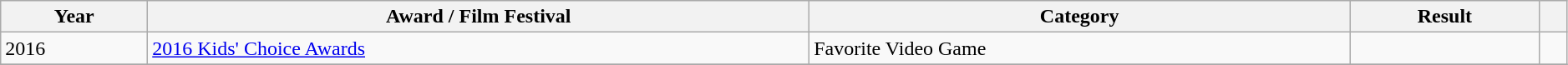<table class="wikitable sortable" style="width: 99%;">
<tr>
<th scope="col">Year</th>
<th scope="col">Award / Film Festival</th>
<th scope="col">Category</th>
<th scope="col">Result</th>
<th scope="col" class="unsortable"></th>
</tr>
<tr>
<td>2016</td>
<td><a href='#'>2016 Kids' Choice Awards</a></td>
<td>Favorite Video Game</td>
<td></td>
<td></td>
</tr>
<tr>
</tr>
</table>
